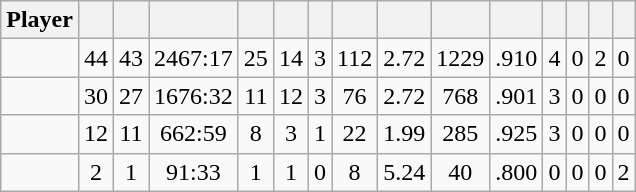<table class="wikitable sortable" style="text-align:center;">
<tr>
<th>Player</th>
<th></th>
<th></th>
<th></th>
<th></th>
<th></th>
<th></th>
<th></th>
<th></th>
<th></th>
<th></th>
<th></th>
<th></th>
<th></th>
<th></th>
</tr>
<tr>
<td></td>
<td>44</td>
<td>43</td>
<td>2467:17</td>
<td>25</td>
<td>14</td>
<td>3</td>
<td>112</td>
<td>2.72</td>
<td>1229</td>
<td>.910</td>
<td>4</td>
<td>0</td>
<td>2</td>
<td>0</td>
</tr>
<tr>
<td></td>
<td>30</td>
<td>27</td>
<td>1676:32</td>
<td>11</td>
<td>12</td>
<td>3</td>
<td>76</td>
<td>2.72</td>
<td>768</td>
<td>.901</td>
<td>3</td>
<td>0</td>
<td>0</td>
<td>0</td>
</tr>
<tr>
<td></td>
<td>12</td>
<td>11</td>
<td>662:59</td>
<td>8</td>
<td>3</td>
<td>1</td>
<td>22</td>
<td>1.99</td>
<td>285</td>
<td>.925</td>
<td>3</td>
<td>0</td>
<td>0</td>
<td>0</td>
</tr>
<tr>
<td></td>
<td>2</td>
<td>1</td>
<td>91:33</td>
<td>1</td>
<td>1</td>
<td>0</td>
<td>8</td>
<td>5.24</td>
<td>40</td>
<td>.800</td>
<td>0</td>
<td>0</td>
<td>0</td>
<td>2</td>
</tr>
</table>
